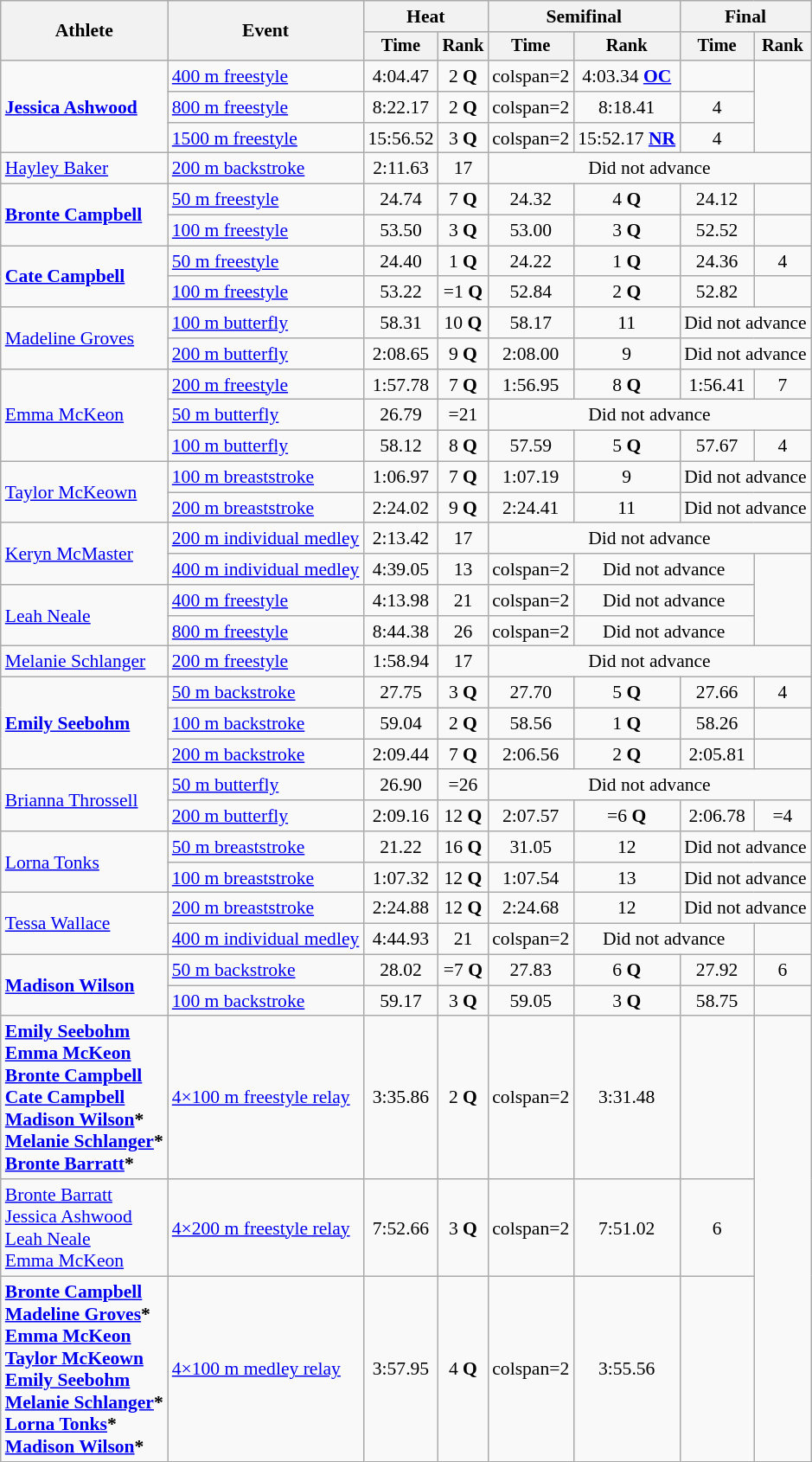<table class=wikitable style="font-size:90%">
<tr>
<th rowspan="2">Athlete</th>
<th rowspan="2">Event</th>
<th colspan="2">Heat</th>
<th colspan="2">Semifinal</th>
<th colspan="2">Final</th>
</tr>
<tr style="font-size:95%">
<th>Time</th>
<th>Rank</th>
<th>Time</th>
<th>Rank</th>
<th>Time</th>
<th>Rank</th>
</tr>
<tr align=center>
<td align=left rowspan=3><strong><a href='#'>Jessica Ashwood</a></strong></td>
<td align=left><a href='#'>400 m freestyle</a></td>
<td>4:04.47</td>
<td>2 <strong>Q</strong></td>
<td>colspan=2 </td>
<td>4:03.34 <strong><a href='#'>OC</a></strong></td>
<td></td>
</tr>
<tr align=center>
<td align=left><a href='#'>800 m freestyle</a></td>
<td>8:22.17</td>
<td>2 <strong>Q</strong></td>
<td>colspan=2 </td>
<td>8:18.41</td>
<td>4</td>
</tr>
<tr align=center>
<td align=left><a href='#'>1500 m freestyle</a></td>
<td>15:56.52</td>
<td>3 <strong>Q</strong></td>
<td>colspan=2 </td>
<td>15:52.17 <strong><a href='#'>NR</a></strong></td>
<td>4</td>
</tr>
<tr align=center>
<td align=left><a href='#'>Hayley Baker</a></td>
<td align=left><a href='#'>200 m backstroke</a></td>
<td>2:11.63</td>
<td>17</td>
<td colspan=4>Did not advance</td>
</tr>
<tr align=center>
<td align=left rowspan=2><strong><a href='#'>Bronte Campbell</a></strong></td>
<td align=left><a href='#'>50 m freestyle</a></td>
<td>24.74</td>
<td>7 <strong>Q</strong></td>
<td>24.32</td>
<td>4 <strong>Q</strong></td>
<td>24.12</td>
<td></td>
</tr>
<tr align=center>
<td align=left><a href='#'>100 m freestyle</a></td>
<td>53.50</td>
<td>3 <strong>Q</strong></td>
<td>53.00</td>
<td>3 <strong>Q</strong></td>
<td>52.52</td>
<td></td>
</tr>
<tr align=center>
<td align=left rowspan=2><strong><a href='#'>Cate Campbell</a></strong></td>
<td align=left><a href='#'>50 m freestyle</a></td>
<td>24.40</td>
<td>1 <strong>Q</strong></td>
<td>24.22</td>
<td>1 <strong>Q</strong></td>
<td>24.36</td>
<td>4</td>
</tr>
<tr align=center>
<td align=left><a href='#'>100 m freestyle</a></td>
<td>53.22</td>
<td>=1 <strong>Q</strong></td>
<td>52.84</td>
<td>2 <strong>Q</strong></td>
<td>52.82</td>
<td></td>
</tr>
<tr align=center>
<td align=left rowspan=2><a href='#'>Madeline Groves</a></td>
<td align=left><a href='#'>100 m butterfly</a></td>
<td>58.31</td>
<td>10 <strong>Q</strong></td>
<td>58.17</td>
<td>11</td>
<td colspan=2>Did not advance</td>
</tr>
<tr align=center>
<td align=left><a href='#'>200 m butterfly</a></td>
<td>2:08.65</td>
<td>9 <strong>Q</strong></td>
<td>2:08.00</td>
<td>9</td>
<td colspan=2>Did not advance</td>
</tr>
<tr align=center>
<td align=left rowspan=3><a href='#'>Emma McKeon</a></td>
<td align=left><a href='#'>200 m freestyle</a></td>
<td>1:57.78</td>
<td>7 <strong>Q</strong></td>
<td>1:56.95</td>
<td>8 <strong>Q</strong></td>
<td>1:56.41</td>
<td>7</td>
</tr>
<tr align=center>
<td align=left><a href='#'>50 m butterfly</a></td>
<td>26.79</td>
<td>=21</td>
<td colspan=4>Did not advance</td>
</tr>
<tr align=center>
<td align=left><a href='#'>100 m butterfly</a></td>
<td>58.12</td>
<td>8 <strong>Q</strong></td>
<td>57.59</td>
<td>5 <strong>Q</strong></td>
<td>57.67</td>
<td>4</td>
</tr>
<tr align=center>
<td align=left rowspan=2><a href='#'>Taylor McKeown</a></td>
<td align=left><a href='#'>100 m breaststroke</a></td>
<td>1:06.97</td>
<td>7 <strong>Q</strong></td>
<td>1:07.19</td>
<td>9</td>
<td colspan=2>Did not advance</td>
</tr>
<tr align=center>
<td align=left><a href='#'>200 m breaststroke</a></td>
<td>2:24.02</td>
<td>9 <strong>Q</strong></td>
<td>2:24.41</td>
<td>11</td>
<td colspan=2>Did not advance</td>
</tr>
<tr align=center>
<td align=left rowspan=2><a href='#'>Keryn McMaster</a></td>
<td align=left><a href='#'>200 m individual medley</a></td>
<td>2:13.42</td>
<td>17</td>
<td colspan=4>Did not advance</td>
</tr>
<tr align=center>
<td align=left><a href='#'>400 m individual medley</a></td>
<td>4:39.05</td>
<td>13</td>
<td>colspan=2 </td>
<td colspan=2>Did not advance</td>
</tr>
<tr align=center>
<td align=left rowspan=2><a href='#'>Leah Neale</a></td>
<td align=left><a href='#'>400 m freestyle</a></td>
<td>4:13.98</td>
<td>21</td>
<td>colspan=2 </td>
<td colspan=2>Did not advance</td>
</tr>
<tr align=center>
<td align=left><a href='#'>800 m freestyle</a></td>
<td>8:44.38</td>
<td>26</td>
<td>colspan=2 </td>
<td colspan=2>Did not advance</td>
</tr>
<tr align=center>
<td align=left><a href='#'>Melanie Schlanger</a></td>
<td align=left><a href='#'>200 m freestyle</a></td>
<td>1:58.94</td>
<td>17</td>
<td colspan=4>Did not advance</td>
</tr>
<tr align=center>
<td align=left rowspan=3><strong><a href='#'>Emily Seebohm</a></strong></td>
<td align=left><a href='#'>50 m backstroke</a></td>
<td>27.75</td>
<td>3 <strong>Q</strong></td>
<td>27.70</td>
<td>5 <strong>Q</strong></td>
<td>27.66</td>
<td>4</td>
</tr>
<tr align=center>
<td align=left><a href='#'>100 m backstroke</a></td>
<td>59.04</td>
<td>2 <strong>Q</strong></td>
<td>58.56</td>
<td>1 <strong>Q</strong></td>
<td>58.26</td>
<td></td>
</tr>
<tr align=center>
<td align=left><a href='#'>200 m backstroke</a></td>
<td>2:09.44</td>
<td>7 <strong>Q</strong></td>
<td>2:06.56</td>
<td>2 <strong>Q</strong></td>
<td>2:05.81</td>
<td></td>
</tr>
<tr align=center>
<td align=left rowspan=2><a href='#'>Brianna Throssell</a></td>
<td align=left><a href='#'>50 m butterfly</a></td>
<td>26.90</td>
<td>=26</td>
<td colspan=4>Did not advance</td>
</tr>
<tr align=center>
<td align=left><a href='#'>200 m butterfly</a></td>
<td>2:09.16</td>
<td>12 <strong>Q</strong></td>
<td>2:07.57</td>
<td>=6 <strong>Q</strong></td>
<td>2:06.78</td>
<td>=4</td>
</tr>
<tr align=center>
<td align=left rowspan=2><a href='#'>Lorna Tonks</a></td>
<td align=left><a href='#'>50 m breaststroke</a></td>
<td>21.22</td>
<td>16 <strong>Q</strong></td>
<td>31.05</td>
<td>12</td>
<td colspan=2>Did not advance</td>
</tr>
<tr align=center>
<td align=left><a href='#'>100 m breaststroke</a></td>
<td>1:07.32</td>
<td>12 <strong>Q</strong></td>
<td>1:07.54</td>
<td>13</td>
<td colspan=2>Did not advance</td>
</tr>
<tr align=center>
<td align=left rowspan=2><a href='#'>Tessa Wallace</a></td>
<td align=left><a href='#'>200 m breaststroke</a></td>
<td>2:24.88</td>
<td>12 <strong>Q</strong></td>
<td>2:24.68</td>
<td>12</td>
<td colspan=2>Did not advance</td>
</tr>
<tr align=center>
<td align=left><a href='#'>400 m individual medley</a></td>
<td>4:44.93</td>
<td>21</td>
<td>colspan=2 </td>
<td colspan=2>Did not advance</td>
</tr>
<tr align=center>
<td align=left rowspan=2><strong><a href='#'>Madison Wilson</a></strong></td>
<td align=left><a href='#'>50 m backstroke</a></td>
<td>28.02</td>
<td>=7 <strong>Q</strong></td>
<td>27.83</td>
<td>6 <strong>Q</strong></td>
<td>27.92</td>
<td>6</td>
</tr>
<tr align=center>
<td align=left><a href='#'>100 m backstroke</a></td>
<td>59.17</td>
<td>3 <strong>Q</strong></td>
<td>59.05</td>
<td>3 <strong>Q</strong></td>
<td>58.75</td>
<td></td>
</tr>
<tr align=center>
<td align=left><strong><a href='#'>Emily Seebohm</a><br><a href='#'>Emma McKeon</a><br><a href='#'>Bronte Campbell</a><br><a href='#'>Cate Campbell</a><br><a href='#'>Madison Wilson</a>*<br><a href='#'>Melanie Schlanger</a>*<br><a href='#'>Bronte Barratt</a>*</strong></td>
<td align=left><a href='#'>4×100 m freestyle relay</a></td>
<td>3:35.86</td>
<td>2 <strong>Q</strong></td>
<td>colspan=2 </td>
<td>3:31.48</td>
<td></td>
</tr>
<tr align=center>
<td align=left><a href='#'>Bronte Barratt</a><br><a href='#'>Jessica Ashwood</a><br><a href='#'>Leah Neale</a><br><a href='#'>Emma McKeon</a></td>
<td align=left><a href='#'>4×200 m freestyle relay</a></td>
<td>7:52.66</td>
<td>3 <strong>Q</strong></td>
<td>colspan=2 </td>
<td>7:51.02</td>
<td>6</td>
</tr>
<tr align=center>
<td align=left><strong><a href='#'>Bronte Campbell</a><br><a href='#'>Madeline Groves</a>*<br><a href='#'>Emma McKeon</a><br><a href='#'>Taylor McKeown</a><br><a href='#'>Emily Seebohm</a><br><a href='#'>Melanie Schlanger</a>*<br><a href='#'>Lorna Tonks</a>*<br><a href='#'>Madison Wilson</a>*</strong></td>
<td align=left><a href='#'>4×100 m medley relay</a></td>
<td>3:57.95</td>
<td>4 <strong>Q</strong></td>
<td>colspan=2 </td>
<td>3:55.56</td>
<td></td>
</tr>
</table>
